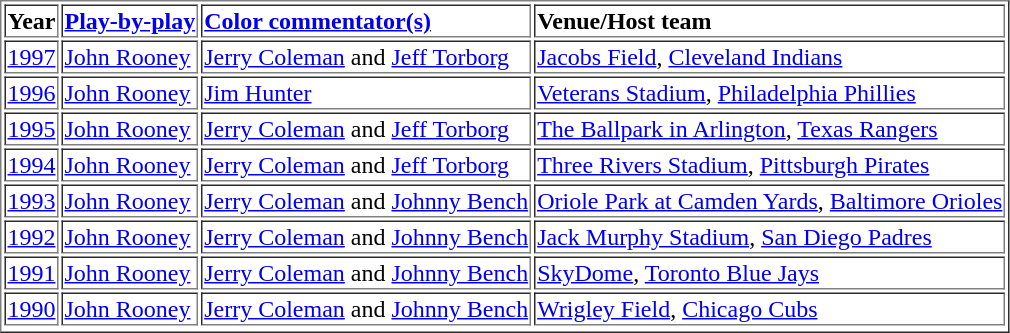<table border="1" cellpadding="1">
<tr>
<td><strong>Year</strong></td>
<td><strong><a href='#'>Play-by-play</a></strong></td>
<td><strong><a href='#'>Color commentator(s)</a></strong></td>
<td><strong>Venue/Host team</strong></td>
</tr>
<tr>
<td><a href='#'>1997</a></td>
<td><a href='#'>John Rooney</a></td>
<td><a href='#'>Jerry Coleman</a> and <a href='#'>Jeff Torborg</a></td>
<td><a href='#'>Jacobs Field</a>, <a href='#'>Cleveland Indians</a></td>
</tr>
<tr>
<td><a href='#'>1996</a></td>
<td><a href='#'>John Rooney</a></td>
<td><a href='#'>Jim Hunter</a></td>
<td><a href='#'>Veterans Stadium</a>, <a href='#'>Philadelphia Phillies</a></td>
</tr>
<tr>
<td><a href='#'>1995</a></td>
<td><a href='#'>John Rooney</a></td>
<td><a href='#'>Jerry Coleman</a> and <a href='#'>Jeff Torborg</a></td>
<td><a href='#'>The Ballpark in Arlington</a>, <a href='#'>Texas Rangers</a></td>
</tr>
<tr>
<td><a href='#'>1994</a></td>
<td><a href='#'>John Rooney</a></td>
<td><a href='#'>Jerry Coleman</a> and <a href='#'>Jeff Torborg</a></td>
<td><a href='#'>Three Rivers Stadium</a>, <a href='#'>Pittsburgh Pirates</a></td>
</tr>
<tr>
<td><a href='#'>1993</a></td>
<td><a href='#'>John Rooney</a></td>
<td><a href='#'>Jerry Coleman</a> and <a href='#'>Johnny Bench</a></td>
<td><a href='#'>Oriole Park at Camden Yards</a>, <a href='#'>Baltimore Orioles</a></td>
</tr>
<tr>
<td><a href='#'>1992</a></td>
<td><a href='#'>John Rooney</a></td>
<td><a href='#'>Jerry Coleman</a> and <a href='#'>Johnny Bench</a></td>
<td><a href='#'>Jack Murphy Stadium</a>, <a href='#'>San Diego Padres</a></td>
</tr>
<tr>
<td><a href='#'>1991</a></td>
<td><a href='#'>John Rooney</a></td>
<td><a href='#'>Jerry Coleman</a> and <a href='#'>Johnny Bench</a></td>
<td><a href='#'>SkyDome</a>, <a href='#'>Toronto Blue Jays</a></td>
</tr>
<tr>
<td><a href='#'>1990</a></td>
<td><a href='#'>John Rooney</a></td>
<td><a href='#'>Jerry Coleman</a> and <a href='#'>Johnny Bench</a></td>
<td><a href='#'>Wrigley Field</a>, <a href='#'>Chicago Cubs</a></td>
</tr>
<tr>
</tr>
</table>
